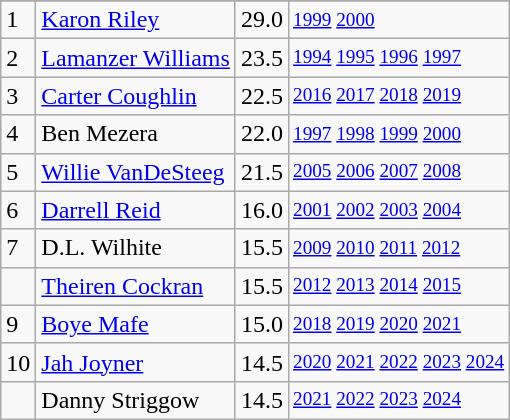<table class="wikitable">
<tr>
</tr>
<tr>
<td>1</td>
<td><a href='#'>Karon Riley</a></td>
<td>29.0</td>
<td style="font-size:80%;"><a href='#'>1999</a> <a href='#'>2000</a></td>
</tr>
<tr>
<td>2</td>
<td><a href='#'>Lamanzer Williams</a></td>
<td>23.5</td>
<td style="font-size:80%;"><a href='#'>1994</a> <a href='#'>1995</a> <a href='#'>1996</a> <a href='#'>1997</a></td>
</tr>
<tr>
<td>3</td>
<td><a href='#'>Carter Coughlin</a></td>
<td>22.5</td>
<td style="font-size:80%;"><a href='#'>2016</a> <a href='#'>2017</a> <a href='#'>2018</a> <a href='#'>2019</a></td>
</tr>
<tr>
<td>4</td>
<td>Ben Mezera</td>
<td>22.0</td>
<td style="font-size:80%;"><a href='#'>1997</a> <a href='#'>1998</a> <a href='#'>1999</a> <a href='#'>2000</a></td>
</tr>
<tr>
<td>5</td>
<td><a href='#'>Willie VanDeSteeg</a></td>
<td>21.5</td>
<td style="font-size:80%;"><a href='#'>2005</a> <a href='#'>2006</a> <a href='#'>2007</a> <a href='#'>2008</a></td>
</tr>
<tr>
<td>6</td>
<td><a href='#'>Darrell Reid</a></td>
<td>16.0</td>
<td style="font-size:80%;"><a href='#'>2001</a> <a href='#'>2002</a> <a href='#'>2003</a> <a href='#'>2004</a></td>
</tr>
<tr>
<td>7</td>
<td>D.L. Wilhite</td>
<td>15.5</td>
<td style="font-size:80%;"><a href='#'>2009</a> <a href='#'>2010</a> <a href='#'>2011</a> <a href='#'>2012</a></td>
</tr>
<tr>
<td></td>
<td><a href='#'>Theiren Cockran</a></td>
<td>15.5</td>
<td style="font-size:80%;"><a href='#'>2012</a> <a href='#'>2013</a> <a href='#'>2014</a> <a href='#'>2015</a></td>
</tr>
<tr>
<td>9</td>
<td><a href='#'>Boye Mafe</a></td>
<td>15.0</td>
<td style="font-size:80%;"><a href='#'>2018</a> <a href='#'>2019</a> <a href='#'>2020</a> <a href='#'>2021</a></td>
</tr>
<tr>
<td>10</td>
<td><a href='#'>Jah Joyner</a></td>
<td>14.5</td>
<td style="font-size:80%;"><a href='#'>2020</a> <a href='#'>2021</a> <a href='#'>2022</a> <a href='#'>2023</a> <a href='#'>2024</a></td>
</tr>
<tr>
<td></td>
<td>Danny Striggow</td>
<td>14.5</td>
<td style="font-size:80%;"><a href='#'>2021</a> <a href='#'>2022</a> <a href='#'>2023</a> <a href='#'>2024</a></td>
</tr>
</table>
